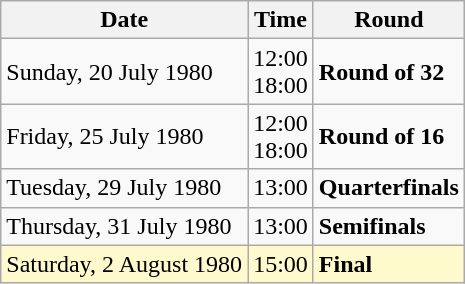<table class="wikitable">
<tr>
<th>Date</th>
<th>Time</th>
<th>Round</th>
</tr>
<tr>
<td>Sunday, 20 July 1980</td>
<td>12:00<br>18:00</td>
<td><strong>Round of 32</strong></td>
</tr>
<tr>
<td>Friday, 25 July 1980</td>
<td>12:00<br>18:00</td>
<td><strong>Round of 16</strong></td>
</tr>
<tr>
<td>Tuesday, 29 July 1980</td>
<td>13:00</td>
<td><strong>Quarterfinals</strong></td>
</tr>
<tr>
<td>Thursday, 31 July 1980</td>
<td>13:00</td>
<td><strong>Semifinals</strong></td>
</tr>
<tr style=background:lemonchiffon>
<td>Saturday, 2 August 1980</td>
<td>15:00</td>
<td><strong>Final</strong></td>
</tr>
</table>
